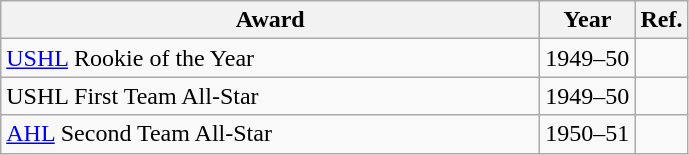<table class="wikitable">
<tr>
<th scope="col" style="width:22em">Award</th>
<th scope="col">Year</th>
<th scope="col">Ref.</th>
</tr>
<tr>
<td><a href='#'>USHL</a> Rookie of the Year</td>
<td>1949–50</td>
<td></td>
</tr>
<tr>
<td>USHL First Team All-Star</td>
<td>1949–50</td>
<td></td>
</tr>
<tr>
<td><a href='#'>AHL</a> Second Team All-Star</td>
<td>1950–51</td>
<td></td>
</tr>
</table>
